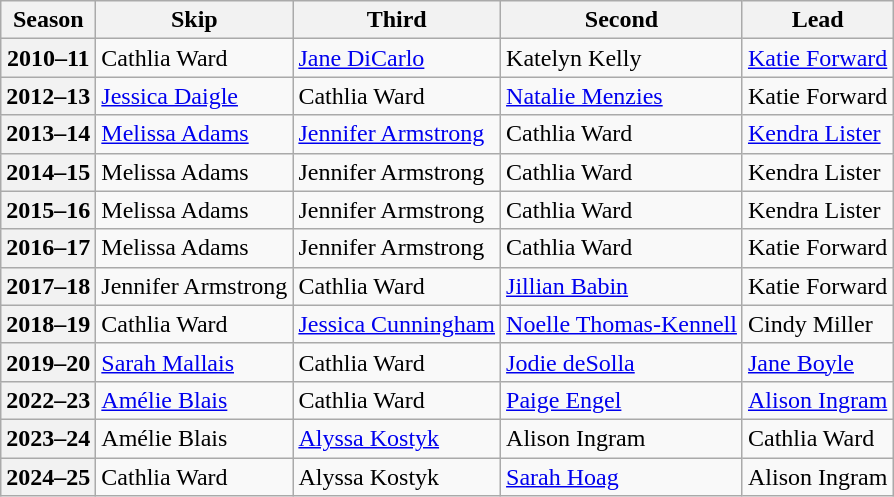<table class="wikitable">
<tr>
<th scope="col">Season</th>
<th scope="col">Skip</th>
<th scope="col">Third</th>
<th scope="col">Second</th>
<th scope="col">Lead</th>
</tr>
<tr>
<th scope="row">2010–11</th>
<td>Cathlia Ward</td>
<td><a href='#'>Jane DiCarlo</a></td>
<td>Katelyn Kelly</td>
<td><a href='#'>Katie Forward</a></td>
</tr>
<tr>
<th scope="row">2012–13</th>
<td><a href='#'>Jessica Daigle</a></td>
<td>Cathlia Ward</td>
<td><a href='#'>Natalie Menzies</a></td>
<td>Katie Forward</td>
</tr>
<tr>
<th scope="row">2013–14</th>
<td><a href='#'>Melissa Adams</a></td>
<td><a href='#'>Jennifer Armstrong</a></td>
<td>Cathlia Ward</td>
<td><a href='#'>Kendra Lister</a></td>
</tr>
<tr>
<th scope="row">2014–15</th>
<td>Melissa Adams</td>
<td>Jennifer Armstrong</td>
<td>Cathlia Ward</td>
<td>Kendra Lister</td>
</tr>
<tr>
<th scope="row">2015–16</th>
<td>Melissa Adams</td>
<td>Jennifer Armstrong</td>
<td>Cathlia Ward</td>
<td>Kendra Lister</td>
</tr>
<tr>
<th scope="row">2016–17</th>
<td>Melissa Adams</td>
<td>Jennifer Armstrong</td>
<td>Cathlia Ward</td>
<td>Katie Forward</td>
</tr>
<tr>
<th scope="row">2017–18</th>
<td>Jennifer Armstrong</td>
<td>Cathlia Ward</td>
<td><a href='#'>Jillian Babin</a></td>
<td>Katie Forward</td>
</tr>
<tr>
<th scope="row">2018–19</th>
<td>Cathlia Ward</td>
<td><a href='#'>Jessica Cunningham</a></td>
<td><a href='#'>Noelle Thomas-Kennell</a></td>
<td>Cindy Miller</td>
</tr>
<tr>
<th scope="row">2019–20</th>
<td><a href='#'>Sarah Mallais</a></td>
<td>Cathlia Ward</td>
<td><a href='#'>Jodie deSolla</a></td>
<td><a href='#'>Jane Boyle</a></td>
</tr>
<tr>
<th scope="row">2022–23</th>
<td><a href='#'>Amélie Blais</a></td>
<td>Cathlia Ward</td>
<td><a href='#'>Paige Engel</a></td>
<td><a href='#'>Alison Ingram</a></td>
</tr>
<tr>
<th scope="row">2023–24</th>
<td>Amélie Blais</td>
<td><a href='#'>Alyssa Kostyk</a></td>
<td>Alison Ingram</td>
<td>Cathlia Ward</td>
</tr>
<tr>
<th scope="row">2024–25</th>
<td>Cathlia Ward</td>
<td>Alyssa Kostyk</td>
<td><a href='#'>Sarah Hoag</a></td>
<td>Alison Ingram</td>
</tr>
</table>
